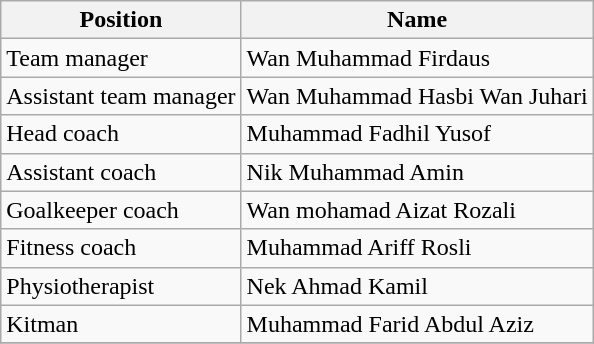<table class="wikitable">
<tr>
<th>Position</th>
<th>Name</th>
</tr>
<tr>
<td>Team manager</td>
<td> Wan Muhammad Firdaus</td>
</tr>
<tr>
<td>Assistant team manager</td>
<td> Wan Muhammad Hasbi Wan Juhari</td>
</tr>
<tr>
<td>Head coach</td>
<td> Muhammad Fadhil Yusof</td>
</tr>
<tr>
<td>Assistant coach</td>
<td> Nik Muhammad Amin</td>
</tr>
<tr>
<td>Goalkeeper coach</td>
<td> Wan mohamad Aizat Rozali</td>
</tr>
<tr>
<td>Fitness coach</td>
<td> Muhammad Ariff Rosli</td>
</tr>
<tr>
<td>Physiotherapist</td>
<td> Nek Ahmad Kamil</td>
</tr>
<tr>
<td>Kitman</td>
<td> Muhammad Farid Abdul Aziz</td>
</tr>
<tr>
</tr>
</table>
